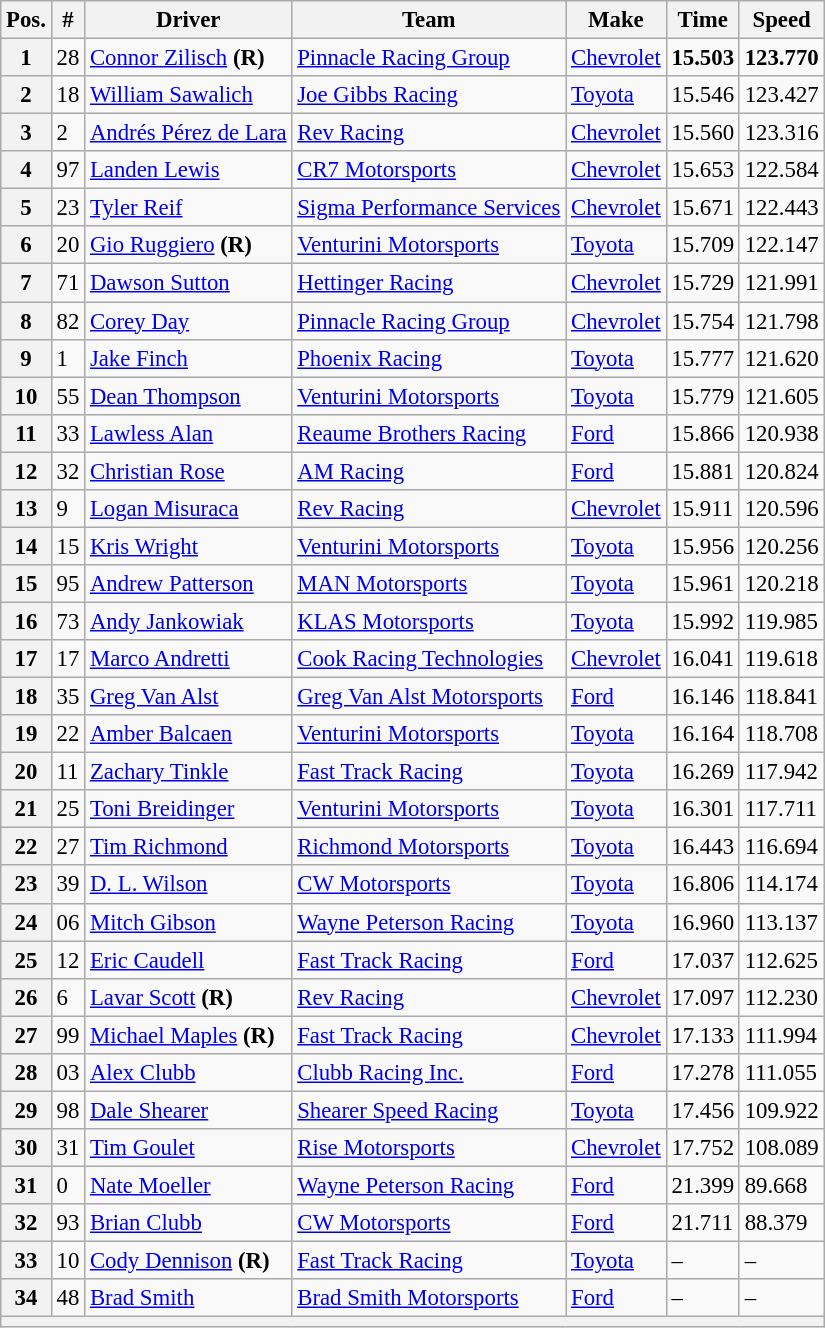<table class="wikitable" style="font-size:95%">
<tr>
<th>Pos.</th>
<th>#</th>
<th>Driver</th>
<th>Team</th>
<th>Make</th>
<th>Time</th>
<th>Speed</th>
</tr>
<tr>
<th>1</th>
<td>28</td>
<td><a href='#'>Connor Zilisch</a> <strong>(R)</strong></td>
<td><a href='#'>Pinnacle Racing Group</a></td>
<td><a href='#'>Chevrolet</a></td>
<td><strong>15.503</strong></td>
<td><strong>123.770</strong></td>
</tr>
<tr>
<th>2</th>
<td>18</td>
<td><a href='#'>William Sawalich</a></td>
<td><a href='#'>Joe Gibbs Racing</a></td>
<td><a href='#'>Toyota</a></td>
<td>15.546</td>
<td>123.427</td>
</tr>
<tr>
<th>3</th>
<td>2</td>
<td><a href='#'>Andrés Pérez de Lara</a></td>
<td><a href='#'>Rev Racing</a></td>
<td><a href='#'>Chevrolet</a></td>
<td>15.560</td>
<td>123.316</td>
</tr>
<tr>
<th>4</th>
<td>97</td>
<td><a href='#'>Landen Lewis</a></td>
<td><a href='#'>CR7 Motorsports</a></td>
<td><a href='#'>Chevrolet</a></td>
<td>15.653</td>
<td>122.584</td>
</tr>
<tr>
<th>5</th>
<td>23</td>
<td><a href='#'>Tyler Reif</a></td>
<td><a href='#'>Sigma Performance Services</a></td>
<td><a href='#'>Chevrolet</a></td>
<td>15.671</td>
<td>122.443</td>
</tr>
<tr>
<th>6</th>
<td>20</td>
<td><a href='#'>Gio Ruggiero</a> <strong>(R)</strong></td>
<td><a href='#'>Venturini Motorsports</a></td>
<td><a href='#'>Toyota</a></td>
<td>15.709</td>
<td>122.147</td>
</tr>
<tr>
<th>7</th>
<td>71</td>
<td><a href='#'>Dawson Sutton</a></td>
<td><a href='#'>Hettinger Racing</a></td>
<td><a href='#'>Chevrolet</a></td>
<td>15.729</td>
<td>121.991</td>
</tr>
<tr>
<th>8</th>
<td>82</td>
<td><a href='#'>Corey Day</a></td>
<td><a href='#'>Pinnacle Racing Group</a></td>
<td><a href='#'>Chevrolet</a></td>
<td>15.754</td>
<td>121.798</td>
</tr>
<tr>
<th>9</th>
<td>1</td>
<td><a href='#'>Jake Finch</a></td>
<td><a href='#'>Phoenix Racing</a></td>
<td><a href='#'>Toyota</a></td>
<td>15.777</td>
<td>121.620</td>
</tr>
<tr>
<th>10</th>
<td>55</td>
<td><a href='#'>Dean Thompson</a></td>
<td><a href='#'>Venturini Motorsports</a></td>
<td><a href='#'>Toyota</a></td>
<td>15.779</td>
<td>121.605</td>
</tr>
<tr>
<th>11</th>
<td>33</td>
<td><a href='#'>Lawless Alan</a></td>
<td><a href='#'>Reaume Brothers Racing</a></td>
<td><a href='#'>Ford</a></td>
<td>15.866</td>
<td>120.938</td>
</tr>
<tr>
<th>12</th>
<td>32</td>
<td><a href='#'>Christian Rose</a></td>
<td><a href='#'>AM Racing</a></td>
<td><a href='#'>Ford</a></td>
<td>15.881</td>
<td>120.824</td>
</tr>
<tr>
<th>13</th>
<td>9</td>
<td><a href='#'>Logan Misuraca</a></td>
<td><a href='#'>Rev Racing</a></td>
<td><a href='#'>Chevrolet</a></td>
<td>15.911</td>
<td>120.596</td>
</tr>
<tr>
<th>14</th>
<td>15</td>
<td><a href='#'>Kris Wright</a></td>
<td><a href='#'>Venturini Motorsports</a></td>
<td><a href='#'>Toyota</a></td>
<td>15.956</td>
<td>120.256</td>
</tr>
<tr>
<th>15</th>
<td>95</td>
<td><a href='#'>Andrew Patterson</a></td>
<td><a href='#'>MAN Motorsports</a></td>
<td><a href='#'>Toyota</a></td>
<td>15.961</td>
<td>120.218</td>
</tr>
<tr>
<th>16</th>
<td>73</td>
<td><a href='#'>Andy Jankowiak</a></td>
<td><a href='#'>KLAS Motorsports</a></td>
<td><a href='#'>Toyota</a></td>
<td>15.992</td>
<td>119.985</td>
</tr>
<tr>
<th>17</th>
<td>17</td>
<td><a href='#'>Marco Andretti</a></td>
<td><a href='#'>Cook Racing Technologies</a></td>
<td><a href='#'>Chevrolet</a></td>
<td>16.041</td>
<td>119.618</td>
</tr>
<tr>
<th>18</th>
<td>35</td>
<td><a href='#'>Greg Van Alst</a></td>
<td><a href='#'>Greg Van Alst Motorsports</a></td>
<td><a href='#'>Ford</a></td>
<td>16.146</td>
<td>118.841</td>
</tr>
<tr>
<th>19</th>
<td>22</td>
<td><a href='#'>Amber Balcaen</a></td>
<td><a href='#'>Venturini Motorsports</a></td>
<td><a href='#'>Toyota</a></td>
<td>16.164</td>
<td>118.708</td>
</tr>
<tr>
<th>20</th>
<td>11</td>
<td><a href='#'>Zachary Tinkle</a></td>
<td><a href='#'>Fast Track Racing</a></td>
<td><a href='#'>Toyota</a></td>
<td>16.269</td>
<td>117.942</td>
</tr>
<tr>
<th>21</th>
<td>25</td>
<td><a href='#'>Toni Breidinger</a></td>
<td><a href='#'>Venturini Motorsports</a></td>
<td><a href='#'>Toyota</a></td>
<td>16.301</td>
<td>117.711</td>
</tr>
<tr>
<th>22</th>
<td>27</td>
<td><a href='#'>Tim Richmond</a></td>
<td><a href='#'>Richmond Motorsports</a></td>
<td><a href='#'>Toyota</a></td>
<td>16.443</td>
<td>116.694</td>
</tr>
<tr>
<th>23</th>
<td>39</td>
<td><a href='#'>D. L. Wilson</a></td>
<td><a href='#'>CW Motorsports</a></td>
<td><a href='#'>Toyota</a></td>
<td>16.806</td>
<td>114.174</td>
</tr>
<tr>
<th>24</th>
<td>06</td>
<td><a href='#'>Mitch Gibson</a></td>
<td><a href='#'>Wayne Peterson Racing</a></td>
<td><a href='#'>Toyota</a></td>
<td>16.960</td>
<td>113.137</td>
</tr>
<tr>
<th>25</th>
<td>12</td>
<td><a href='#'>Eric Caudell</a></td>
<td><a href='#'>Fast Track Racing</a></td>
<td><a href='#'>Ford</a></td>
<td>17.037</td>
<td>112.625</td>
</tr>
<tr>
<th>26</th>
<td>6</td>
<td><a href='#'>Lavar Scott</a> <strong>(R)</strong></td>
<td><a href='#'>Rev Racing</a></td>
<td><a href='#'>Chevrolet</a></td>
<td>17.097</td>
<td>112.230</td>
</tr>
<tr>
<th>27</th>
<td>99</td>
<td><a href='#'>Michael Maples</a> <strong>(R)</strong></td>
<td><a href='#'>Fast Track Racing</a></td>
<td><a href='#'>Chevrolet</a></td>
<td>17.133</td>
<td>111.994</td>
</tr>
<tr>
<th>28</th>
<td>03</td>
<td><a href='#'>Alex Clubb</a></td>
<td><a href='#'>Clubb Racing Inc.</a></td>
<td><a href='#'>Ford</a></td>
<td>17.278</td>
<td>111.055</td>
</tr>
<tr>
<th>29</th>
<td>98</td>
<td><a href='#'>Dale Shearer</a></td>
<td><a href='#'>Shearer Speed Racing</a></td>
<td><a href='#'>Toyota</a></td>
<td>17.456</td>
<td>109.922</td>
</tr>
<tr>
<th>30</th>
<td>31</td>
<td><a href='#'>Tim Goulet</a></td>
<td><a href='#'>Rise Motorsports</a></td>
<td><a href='#'>Chevrolet</a></td>
<td>17.752</td>
<td>108.089</td>
</tr>
<tr>
<th>31</th>
<td>0</td>
<td><a href='#'>Nate Moeller</a></td>
<td><a href='#'>Wayne Peterson Racing</a></td>
<td><a href='#'>Ford</a></td>
<td>21.399</td>
<td>89.668</td>
</tr>
<tr>
<th>32</th>
<td>93</td>
<td><a href='#'>Brian Clubb</a></td>
<td><a href='#'>CW Motorsports</a></td>
<td><a href='#'>Ford</a></td>
<td>21.711</td>
<td>88.379</td>
</tr>
<tr>
<th>33</th>
<td>10</td>
<td><a href='#'>Cody Dennison</a> <strong>(R)</strong></td>
<td><a href='#'>Fast Track Racing</a></td>
<td><a href='#'>Toyota</a></td>
<td>–</td>
<td>–</td>
</tr>
<tr>
<th>34</th>
<td>48</td>
<td><a href='#'>Brad Smith</a></td>
<td><a href='#'>Brad Smith Motorsports</a></td>
<td><a href='#'>Ford</a></td>
<td>–</td>
<td>–</td>
</tr>
<tr>
<th colspan="7"></th>
</tr>
</table>
